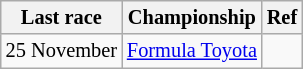<table class="wikitable" style="font-size: 85%">
<tr>
<th>Last race</th>
<th>Championship</th>
<th>Ref</th>
</tr>
<tr>
<td>25 November</td>
<td><a href='#'>Formula Toyota</a></td>
<td></td>
</tr>
</table>
